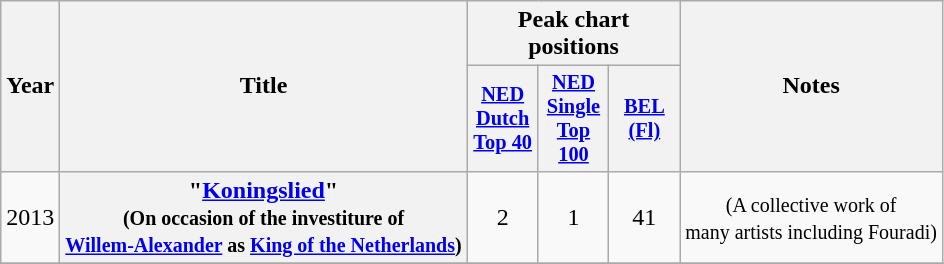<table class="wikitable plainrowheaders" style="text-align:center;">
<tr>
<th scope="col" rowspan="2">Year</th>
<th scope="col" rowspan="2">Title</th>
<th scope="col" colspan="3">Peak chart positions</th>
<th scope="col" rowspan="2">Notes</th>
</tr>
<tr>
<th scope="col" style="width:3em;font-size:85%;"><a href='#'>NED <br>Dutch<br>Top 40</a><br></th>
<th scope="col" style="width:3em;font-size:85%;"><a href='#'>NED<br>Single<br>Top 100</a><br></th>
<th scope="col" style="width:3em;font-size:85%;"><a href='#'>BEL <br>(Fl)</a><br></th>
</tr>
<tr>
<td rowspan=1>2013</td>
<th scope="row">"<a href='#'>Koningslied</a>"<br><small>(On occasion of the investiture of <br><a href='#'>Willem-Alexander</a> as <a href='#'>King of the Netherlands</a>)</small></th>
<td>2</td>
<td>1</td>
<td>41</td>
<td><small>(A collective work of <br>many artists including Fouradi)</small></td>
</tr>
<tr>
</tr>
</table>
